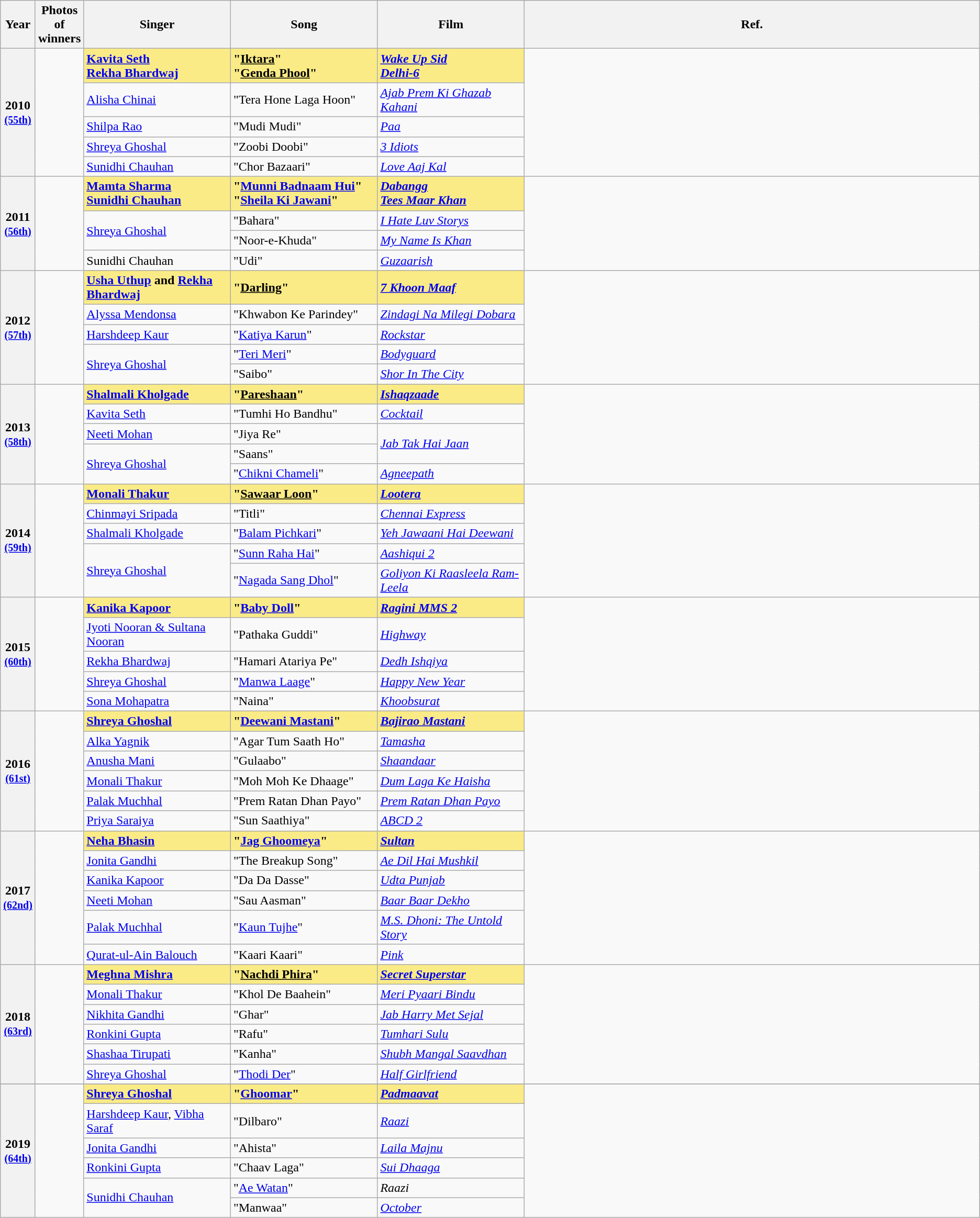<table class="wikitable sortable" style="text-align:left;">
<tr>
<th scope="col" style="width:3%; text-align:center;">Year</th>
<th scope="col" style="width:3%;text-align:center;">Photos of winners</th>
<th scope="col" style="width:15%;text-align:center;">Singer</th>
<th scope="col" style="width:15%;text-align:center;">Song</th>
<th scope="col" style="width:15%;text-align:center;">Film</th>
<th>Ref.</th>
</tr>
<tr>
<th scope="row" rowspan=5 style="text-align:center">2010 <br><small><a href='#'>(55th)</a> </small></th>
<td rowspan=5 style="text-align:center"><br></td>
<td style="background:#FAEB86;"><strong><a href='#'>Kavita Seth</a></strong> <br><strong><a href='#'>Rekha Bhardwaj</a></strong> </td>
<td style="background:#FAEB86;"><strong>"<u>Iktara</u>"</strong><br><strong>"<u>Genda Phool</u>"</strong></td>
<td style="background:#FAEB86;"><strong><em><a href='#'>Wake Up Sid</a></em></strong><br><strong><em><a href='#'>Delhi-6</a></em></strong></td>
<td rowspan="5"></td>
</tr>
<tr>
<td><a href='#'>Alisha Chinai</a></td>
<td>"Tera Hone Laga Hoon"</td>
<td><em><a href='#'>Ajab Prem Ki Ghazab Kahani</a></em></td>
</tr>
<tr>
<td><a href='#'>Shilpa Rao</a></td>
<td>"Mudi Mudi"</td>
<td><em><a href='#'>Paa</a></em></td>
</tr>
<tr>
<td><a href='#'>Shreya Ghoshal</a></td>
<td>"Zoobi Doobi"</td>
<td><em><a href='#'>3 Idiots</a></em></td>
</tr>
<tr>
<td><a href='#'>Sunidhi Chauhan</a></td>
<td>"Chor Bazaari"</td>
<td><em><a href='#'>Love Aaj Kal</a></em></td>
</tr>
<tr>
<th scope="row" rowspan=4 style="text-align:center">2011 <br><small><a href='#'>(56th)</a> </small></th>
<td rowspan=4 style="text-align:center"><br></td>
<td style="background:#FAEB86;"><strong><a href='#'>Mamta Sharma</a></strong> <br><strong><a href='#'>Sunidhi Chauhan</a></strong> </td>
<td style="background:#FAEB86;"><strong>"<a href='#'>Munni Badnaam Hui</a>"</strong><br><strong>"<a href='#'>Sheila Ki Jawani</a>"</strong></td>
<td style="background:#FAEB86;"><strong><em><a href='#'>Dabangg</a></em></strong><br><strong><em><a href='#'>Tees Maar Khan</a></em></strong></td>
<td rowspan="4"></td>
</tr>
<tr>
<td rowspan="2"><a href='#'>Shreya Ghoshal</a></td>
<td>"Bahara"</td>
<td><em><a href='#'>I Hate Luv Storys</a></em></td>
</tr>
<tr>
<td>"Noor-e-Khuda"</td>
<td><em><a href='#'>My Name Is Khan</a></em></td>
</tr>
<tr>
<td>Sunidhi Chauhan</td>
<td>"Udi"</td>
<td><em><a href='#'>Guzaarish</a></em></td>
</tr>
<tr>
<th scope="row" rowspan=5 style="text-align:center">2012 <br><small><a href='#'>(57th)</a> </small></th>
<td rowspan=5 style="text-align:center"><br></td>
<td style="background:#FAEB86;"><strong><a href='#'>Usha Uthup</a> and <a href='#'>Rekha Bhardwaj</a></strong> </td>
<td style="background:#FAEB86;"><strong>"<u>Darling</u>"</strong></td>
<td style="background:#FAEB86;"><strong><em><a href='#'>7 Khoon Maaf</a></em></strong></td>
<td rowspan="5"></td>
</tr>
<tr>
<td><a href='#'>Alyssa Mendonsa</a></td>
<td>"Khwabon Ke Parindey"</td>
<td><em><a href='#'>Zindagi Na Milegi Dobara</a></em></td>
</tr>
<tr>
<td><a href='#'>Harshdeep Kaur</a></td>
<td>"<a href='#'>Katiya Karun</a>"</td>
<td><em><a href='#'>Rockstar</a></em></td>
</tr>
<tr>
<td rowspan="2"><a href='#'>Shreya Ghoshal</a></td>
<td>"<a href='#'>Teri Meri</a>"</td>
<td><em><a href='#'>Bodyguard</a></em></td>
</tr>
<tr>
<td>"Saibo"</td>
<td><em><a href='#'>Shor In The City</a></em></td>
</tr>
<tr>
<th scope="row" rowspan=5 style="text-align:center">2013 <br><small><a href='#'>(58th)</a> </small></th>
<td rowspan=5 style="text-align:center"></td>
<td style="background:#FAEB86;"><strong><a href='#'>Shalmali Kholgade</a></strong> </td>
<td style="background:#FAEB86;"><strong>"<u>Pareshaan</u>"</strong></td>
<td style="background:#FAEB86;"><strong><em><a href='#'>Ishaqzaade</a></em></strong></td>
<td rowspan="5"></td>
</tr>
<tr>
<td><a href='#'>Kavita Seth</a></td>
<td>"Tumhi Ho Bandhu"</td>
<td><em><a href='#'>Cocktail</a></em></td>
</tr>
<tr>
<td><a href='#'>Neeti Mohan</a></td>
<td>"Jiya Re"</td>
<td rowspan="2"><em><a href='#'>Jab Tak Hai Jaan</a></em></td>
</tr>
<tr>
<td rowspan="2"><a href='#'>Shreya Ghoshal</a></td>
<td>"Saans"</td>
</tr>
<tr>
<td>"<a href='#'>Chikni Chameli</a>"</td>
<td><em><a href='#'>Agneepath</a></em></td>
</tr>
<tr>
<th scope="row" rowspan=5 style="text-align:center">2014 <br><small><a href='#'>(59th)</a> </small></th>
<td rowspan=5 style="text-align:center"></td>
<td style="background:#FAEB86;"><strong><a href='#'>Monali Thakur</a></strong> </td>
<td style="background:#FAEB86;"><strong>"<u>Sawaar Loon</u>"</strong></td>
<td style="background:#FAEB86;"><strong><em><a href='#'>Lootera</a></em></strong></td>
<td rowspan="5"></td>
</tr>
<tr>
<td><a href='#'>Chinmayi Sripada</a></td>
<td>"Titli"</td>
<td><em><a href='#'>Chennai Express</a></em></td>
</tr>
<tr>
<td><a href='#'>Shalmali Kholgade</a></td>
<td>"<a href='#'>Balam Pichkari</a>"</td>
<td><em><a href='#'>Yeh Jawaani Hai Deewani</a></em></td>
</tr>
<tr>
<td rowspan="2"><a href='#'>Shreya Ghoshal</a></td>
<td>"<a href='#'>Sunn Raha Hai</a>"</td>
<td><em><a href='#'>Aashiqui 2</a></em></td>
</tr>
<tr>
<td>"<a href='#'>Nagada Sang Dhol</a>"</td>
<td><em><a href='#'>Goliyon Ki Raasleela Ram-Leela</a></em></td>
</tr>
<tr>
<th scope="row" rowspan=5 style="text-align:center">2015 <br><small><a href='#'>(60th)</a> </small></th>
<td rowspan=5 style="text-align:center"></td>
<td style="background:#FAEB86;"><strong><a href='#'>Kanika Kapoor</a></strong> </td>
<td style="background:#FAEB86;"><strong>"<a href='#'>Baby Doll</a>"</strong></td>
<td style="background:#FAEB86;"><strong><em><a href='#'>Ragini MMS 2</a></em></strong></td>
<td rowspan="5"></td>
</tr>
<tr>
<td><a href='#'>Jyoti Nooran & Sultana Nooran</a></td>
<td>"Pathaka Guddi"</td>
<td><em><a href='#'>Highway</a></em></td>
</tr>
<tr>
<td><a href='#'>Rekha Bhardwaj</a></td>
<td>"Hamari Atariya Pe"</td>
<td><em><a href='#'>Dedh Ishqiya</a></em></td>
</tr>
<tr>
<td><a href='#'>Shreya Ghoshal</a></td>
<td>"<a href='#'>Manwa Laage</a>"</td>
<td><em><a href='#'>Happy New Year</a></em></td>
</tr>
<tr>
<td><a href='#'>Sona Mohapatra</a></td>
<td>"Naina"</td>
<td><em><a href='#'>Khoobsurat</a></em></td>
</tr>
<tr>
<th scope="row" rowspan=6 style="text-align:center">2016 <br><small><a href='#'>(61st)</a> </small></th>
<td rowspan=6 style="text-align:center"></td>
<td style="background:#FAEB86;"><strong><a href='#'>Shreya Ghoshal</a></strong> </td>
<td style="background:#FAEB86;"><strong>"<a href='#'>Deewani Mastani</a>"</strong></td>
<td style="background:#FAEB86;"><strong><em><a href='#'>Bajirao Mastani</a></em></strong></td>
<td rowspan="6"></td>
</tr>
<tr>
<td><a href='#'>Alka Yagnik</a></td>
<td>"Agar Tum Saath Ho"</td>
<td><em><a href='#'>Tamasha</a></em></td>
</tr>
<tr>
<td><a href='#'>Anusha Mani</a></td>
<td>"Gulaabo"</td>
<td><em><a href='#'>Shaandaar</a></em></td>
</tr>
<tr>
<td><a href='#'>Monali Thakur</a></td>
<td>"Moh Moh Ke Dhaage"</td>
<td><em><a href='#'>Dum Laga Ke Haisha</a></em></td>
</tr>
<tr>
<td><a href='#'>Palak Muchhal</a></td>
<td>"Prem Ratan Dhan Payo"</td>
<td><em><a href='#'>Prem Ratan Dhan Payo</a></em></td>
</tr>
<tr>
<td><a href='#'>Priya Saraiya</a></td>
<td>"Sun Saathiya"</td>
<td><em><a href='#'>ABCD 2</a></em></td>
</tr>
<tr>
<th scope="row" rowspan=6 style="text-align:center">2017 <br><small><a href='#'>(62nd)</a> </small></th>
<td rowspan=6 style="text-align:center"></td>
<td style="background:#FAEB86;"><strong><a href='#'>Neha Bhasin</a></strong> </td>
<td style="background:#FAEB86;"><strong>"<a href='#'>Jag Ghoomeya</a>"</strong></td>
<td style="background:#FAEB86;"><strong><em><a href='#'>Sultan</a></em></strong></td>
<td rowspan="6"></td>
</tr>
<tr>
<td><a href='#'>Jonita Gandhi</a></td>
<td>"The Breakup Song"</td>
<td><em><a href='#'>Ae Dil Hai Mushkil</a></em></td>
</tr>
<tr>
<td><a href='#'>Kanika Kapoor</a></td>
<td>"Da Da Dasse"</td>
<td><em><a href='#'>Udta Punjab</a></em></td>
</tr>
<tr>
<td><a href='#'>Neeti Mohan</a></td>
<td>"Sau Aasman"</td>
<td><em><a href='#'>Baar Baar Dekho</a></em></td>
</tr>
<tr>
<td><a href='#'>Palak Muchhal</a></td>
<td>"<a href='#'>Kaun Tujhe</a>"</td>
<td><em><a href='#'>M.S. Dhoni: The Untold Story</a></em></td>
</tr>
<tr>
<td><a href='#'>Qurat-ul-Ain Balouch</a></td>
<td>"Kaari Kaari"</td>
<td><em><a href='#'>Pink</a></em></td>
</tr>
<tr>
<th scope="row" rowspan=6 style="text-align:center">2018 <br><small><a href='#'>(63rd)</a> </small></th>
<td rowspan=6 style="text-align:center"></td>
<td style="background:#FAEB86;"><strong><a href='#'>Meghna Mishra</a></strong> </td>
<td style="background:#FAEB86;"><strong>"<u>Nachdi Phira</u>"</strong></td>
<td style="background:#FAEB86;"><strong><em><a href='#'>Secret Superstar</a></em></strong></td>
<td rowspan="6"></td>
</tr>
<tr>
<td><a href='#'>Monali Thakur</a></td>
<td>"Khol De Baahein"</td>
<td><em><a href='#'>Meri Pyaari Bindu</a></em></td>
</tr>
<tr>
<td><a href='#'>Nikhita Gandhi</a></td>
<td>"Ghar"</td>
<td><em><a href='#'>Jab Harry Met Sejal</a></em></td>
</tr>
<tr>
<td><a href='#'>Ronkini Gupta</a></td>
<td>"Rafu"</td>
<td><em><a href='#'>Tumhari Sulu</a></em></td>
</tr>
<tr>
<td><a href='#'>Shashaa Tirupati</a></td>
<td>"Kanha"</td>
<td><em><a href='#'>Shubh Mangal Saavdhan</a></em></td>
</tr>
<tr>
<td><a href='#'>Shreya Ghoshal</a></td>
<td>"<a href='#'>Thodi Der</a>"</td>
<td><em><a href='#'>Half Girlfriend</a></em></td>
</tr>
<tr>
</tr>
<tr>
<th scope="row" rowspan=6 style="text-align:center">2019 <br><small><a href='#'>(64th)</a> </small></th>
<td rowspan=6 style="text-align:center"></td>
<td style="background:#FAEB86;"><strong><a href='#'>Shreya Ghoshal</a></strong> </td>
<td style="background:#FAEB86;"><strong>"<a href='#'>Ghoomar</a>"</strong></td>
<td style="background:#FAEB86;"><strong><em><a href='#'>Padmaavat</a></em></strong></td>
<td rowspan="6"></td>
</tr>
<tr>
<td><a href='#'>Harshdeep Kaur</a>, <a href='#'>Vibha Saraf</a></td>
<td>"Dilbaro"</td>
<td><em><a href='#'>Raazi</a></em></td>
</tr>
<tr>
<td><a href='#'>Jonita Gandhi</a></td>
<td>"Ahista"</td>
<td><em><a href='#'>Laila Majnu</a></em></td>
</tr>
<tr>
<td><a href='#'>Ronkini Gupta</a></td>
<td>"Chaav Laga"</td>
<td><em><a href='#'>Sui Dhaaga</a></em></td>
</tr>
<tr>
<td rowspan="2"><a href='#'>Sunidhi Chauhan</a></td>
<td>"<a href='#'>Ae Watan</a>"</td>
<td><em>Raazi</em></td>
</tr>
<tr>
<td>"Manwaa"</td>
<td><em><a href='#'>October</a></em></td>
</tr>
</table>
